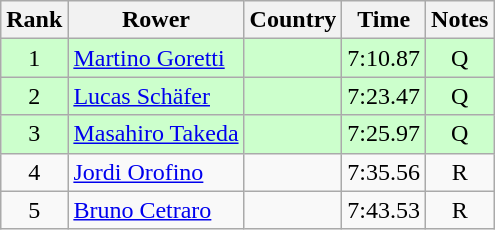<table class="wikitable" style="text-align:center">
<tr>
<th>Rank</th>
<th>Rower</th>
<th>Country</th>
<th>Time</th>
<th>Notes</th>
</tr>
<tr bgcolor=ccffcc>
<td>1</td>
<td align="left"><a href='#'>Martino Goretti</a></td>
<td align="left"></td>
<td>7:10.87</td>
<td>Q</td>
</tr>
<tr bgcolor=ccffcc>
<td>2</td>
<td align="left"><a href='#'>Lucas Schäfer</a></td>
<td align="left"></td>
<td>7:23.47</td>
<td>Q</td>
</tr>
<tr bgcolor=ccffcc>
<td>3</td>
<td align="left"><a href='#'>Masahiro Takeda</a></td>
<td align="left"></td>
<td>7:25.97</td>
<td>Q</td>
</tr>
<tr>
<td>4</td>
<td align="left"><a href='#'>Jordi Orofino</a></td>
<td align="left"></td>
<td>7:35.56</td>
<td>R</td>
</tr>
<tr>
<td>5</td>
<td align="left"><a href='#'>Bruno Cetraro</a></td>
<td align="left"></td>
<td>7:43.53</td>
<td>R</td>
</tr>
</table>
